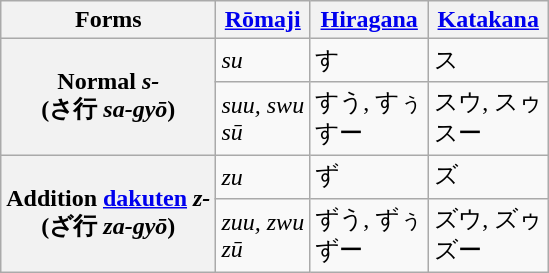<table class="wikitable">
<tr>
<th>Forms</th>
<th><a href='#'>Rōmaji</a></th>
<th><a href='#'>Hiragana</a></th>
<th><a href='#'>Katakana</a></th>
</tr>
<tr>
<th rowspan="2">Normal <em>s-</em><br>(さ行 <em>sa-gyō</em>)</th>
<td><em>su</em></td>
<td>す</td>
<td>ス</td>
</tr>
<tr>
<td><em>suu, swu</em><br><em>sū</em></td>
<td>すう, すぅ<br>すー</td>
<td>スウ, スゥ<br>スー</td>
</tr>
<tr>
<th rowspan="2">Addition <a href='#'>dakuten</a> <em>z-</em><br>(ざ行 <em>za-gyō</em>)</th>
<td><em>zu</em></td>
<td>ず</td>
<td>ズ</td>
</tr>
<tr>
<td><em>zuu, zwu</em><br><em>zū</em></td>
<td>ずう, ずぅ<br>ずー</td>
<td>ズウ, ズゥ<br>ズー</td>
</tr>
</table>
